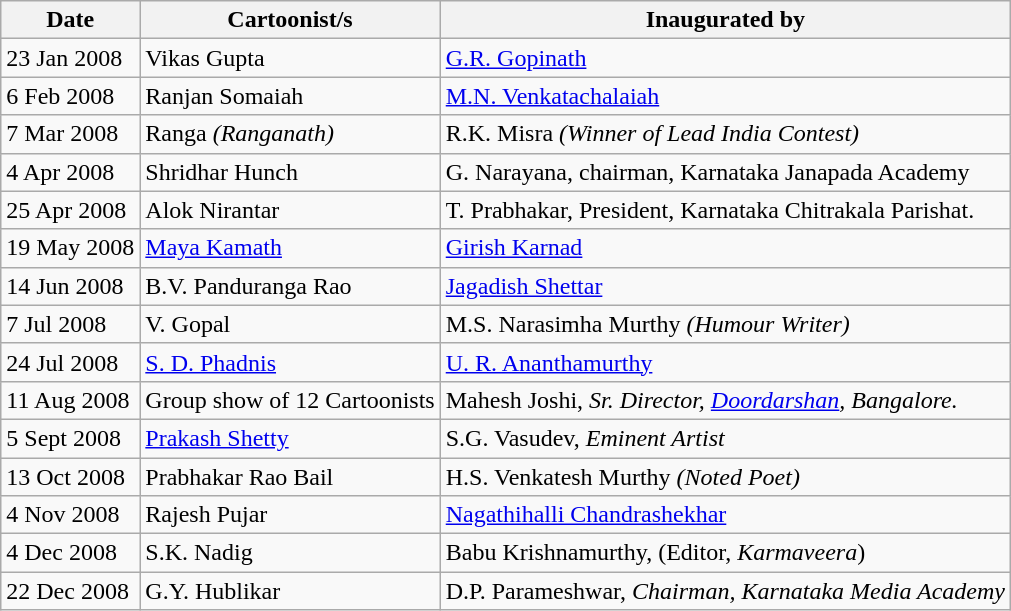<table class="wikitable sortable">
<tr>
<th>Date</th>
<th>Cartoonist/s</th>
<th>Inaugurated by</th>
</tr>
<tr>
<td>23 Jan 2008</td>
<td>Vikas Gupta</td>
<td><a href='#'>G.R. Gopinath</a></td>
</tr>
<tr>
<td>6 Feb 2008</td>
<td>Ranjan Somaiah</td>
<td><a href='#'>M.N. Venkatachalaiah</a></td>
</tr>
<tr>
<td>7 Mar 2008</td>
<td>Ranga <em>(Ranganath)</em></td>
<td>R.K. Misra <em>(Winner of Lead India Contest)</em></td>
</tr>
<tr>
<td>4 Apr 2008</td>
<td>Shridhar Hunch</td>
<td>G. Narayana, chairman, Karnataka Janapada Academy</td>
</tr>
<tr>
<td>25 Apr 2008</td>
<td>Alok Nirantar</td>
<td>T. Prabhakar, President, Karnataka Chitrakala Parishat.</td>
</tr>
<tr>
<td>19 May 2008</td>
<td><a href='#'>Maya Kamath</a></td>
<td><a href='#'>Girish Karnad</a></td>
</tr>
<tr>
<td>14 Jun 2008</td>
<td>B.V. Panduranga Rao</td>
<td><a href='#'>Jagadish Shettar</a></td>
</tr>
<tr>
<td>7 Jul 2008</td>
<td>V. Gopal</td>
<td>M.S. Narasimha Murthy <em>(Humour Writer)</em></td>
</tr>
<tr>
<td>24 Jul 2008</td>
<td><a href='#'>S. D. Phadnis</a></td>
<td><a href='#'>U. R. Ananthamurthy</a></td>
</tr>
<tr>
<td>11 Aug 2008</td>
<td>Group show of 12 Cartoonists</td>
<td>Mahesh Joshi, <em>Sr. Director, <a href='#'>Doordarshan</a>, Bangalore.</em></td>
</tr>
<tr>
<td>5 Sept 2008</td>
<td><a href='#'>Prakash Shetty</a></td>
<td>S.G. Vasudev, <em>Eminent Artist</em></td>
</tr>
<tr>
<td>13 Oct 2008</td>
<td>Prabhakar Rao Bail</td>
<td>H.S. Venkatesh Murthy <em>(Noted Poet)</em></td>
</tr>
<tr>
<td>4 Nov 2008</td>
<td>Rajesh Pujar</td>
<td><a href='#'>Nagathihalli Chandrashekhar</a></td>
</tr>
<tr>
<td>4 Dec 2008</td>
<td>S.K. Nadig</td>
<td>Babu Krishnamurthy, (Editor, <em>Karmaveera</em>)</td>
</tr>
<tr>
<td>22 Dec 2008</td>
<td>G.Y. Hublikar</td>
<td>D.P. Parameshwar, <em>Chairman, Karnataka Media Academy</em></td>
</tr>
</table>
